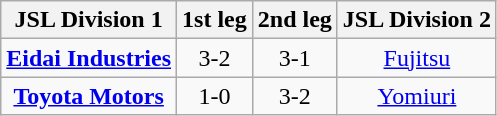<table class="wikitable">
<tr align=center>
<th>JSL Division 1</th>
<th>1st leg</th>
<th>2nd leg</th>
<th>JSL Division 2</th>
</tr>
<tr align=center>
<td><strong><a href='#'>Eidai Industries</a></strong></td>
<td>3-2</td>
<td>3-1</td>
<td><a href='#'>Fujitsu</a></td>
</tr>
<tr align=center>
<td><strong><a href='#'>Toyota Motors</a></strong></td>
<td>1-0</td>
<td>3-2</td>
<td><a href='#'>Yomiuri</a></td>
</tr>
</table>
